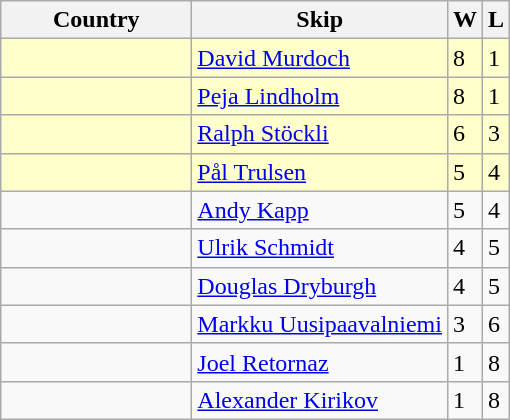<table class="wikitable">
<tr>
<th bgcolor="#efefef" width="120">Country</th>
<th bgcolor="#efefef">Skip</th>
<th bgcolor="#efefef">W</th>
<th bgcolor="#efefef">L</th>
</tr>
<tr bgcolor="#ffffcc">
<td></td>
<td><a href='#'>David Murdoch</a></td>
<td>8</td>
<td>1</td>
</tr>
<tr bgcolor="#ffffcc">
<td></td>
<td><a href='#'>Peja Lindholm</a></td>
<td>8</td>
<td>1</td>
</tr>
<tr bgcolor="#ffffcc">
<td></td>
<td><a href='#'>Ralph Stöckli</a></td>
<td>6</td>
<td>3</td>
</tr>
<tr bgcolor="#ffffcc">
<td></td>
<td><a href='#'>Pål Trulsen</a></td>
<td>5</td>
<td>4</td>
</tr>
<tr>
<td></td>
<td><a href='#'>Andy Kapp</a></td>
<td>5</td>
<td>4</td>
</tr>
<tr>
<td></td>
<td><a href='#'>Ulrik Schmidt</a></td>
<td>4</td>
<td>5</td>
</tr>
<tr>
<td></td>
<td><a href='#'>Douglas Dryburgh</a></td>
<td>4</td>
<td>5</td>
</tr>
<tr>
<td></td>
<td><a href='#'>Markku Uusipaavalniemi</a></td>
<td>3</td>
<td>6</td>
</tr>
<tr>
<td></td>
<td><a href='#'>Joel Retornaz</a></td>
<td>1</td>
<td>8</td>
</tr>
<tr>
<td></td>
<td><a href='#'>Alexander Kirikov</a></td>
<td>1</td>
<td>8</td>
</tr>
</table>
